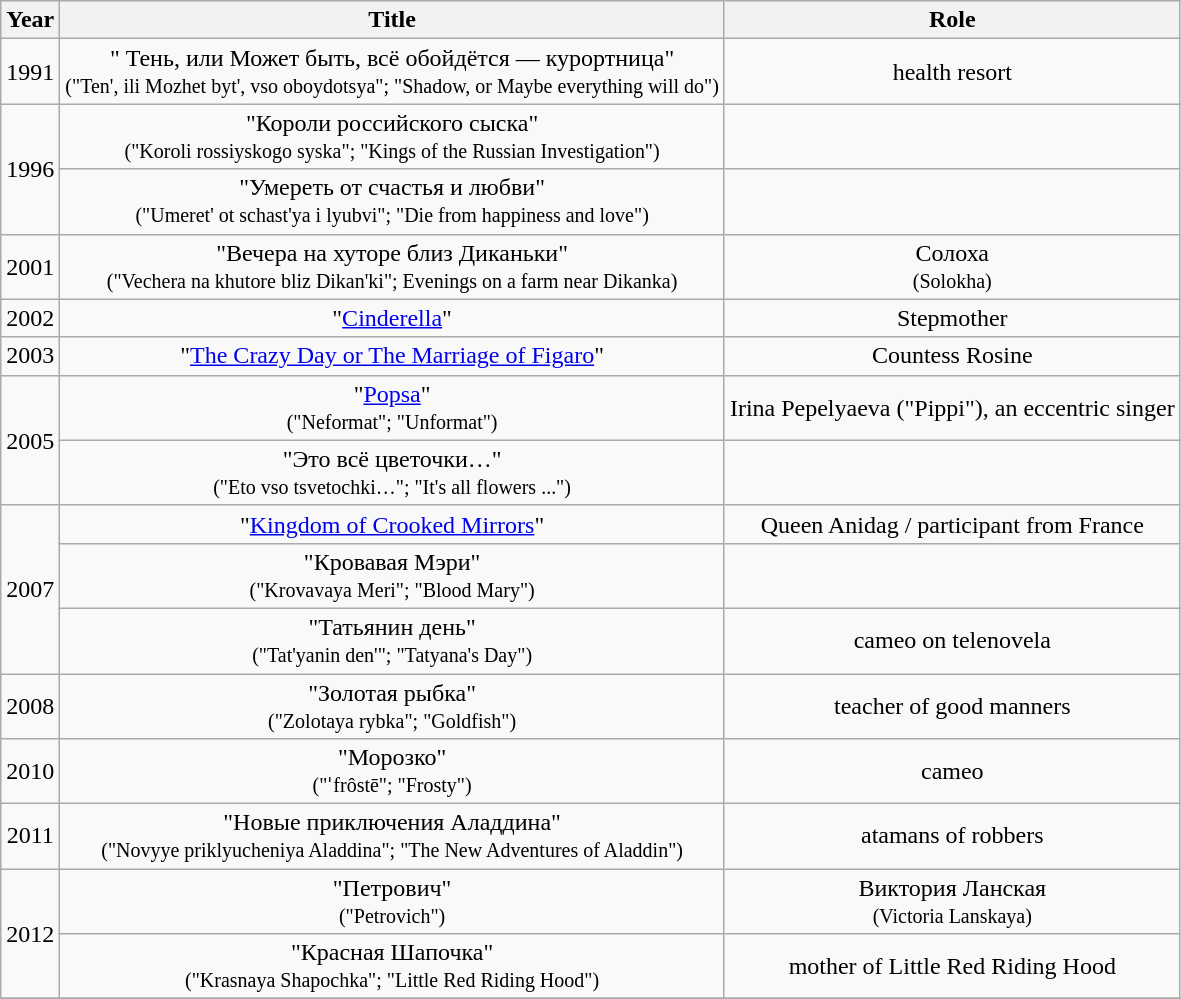<table class="wikitable" style="text-align:center;">
<tr>
<th>Year</th>
<th>Title</th>
<th>Role</th>
</tr>
<tr>
<td>1991</td>
<td>" Тень, или Может быть, всё обойдётся — курортница" <br><small>("Ten', ili Mozhet byt', vso oboydotsya"; "Shadow, or Maybe everything will do")</small></td>
<td>health resort</td>
</tr>
<tr>
<td rowspan="2">1996</td>
<td>"Короли российского сыска" <br><small>("Koroli rossiyskogo syska"; "Kings of the Russian Investigation")</small></td>
<td></td>
</tr>
<tr>
<td>"Умереть от счастья и любви" <br><small>("Umeret' ot schast'ya i lyubvi"; "Die from happiness and love")</small></td>
<td></td>
</tr>
<tr>
<td rowspan="1">2001</td>
<td>"Вечера на хуторе близ Диканьки" <br><small>("Vechera na khutore bliz Dikan'ki"; Evenings on a farm near Dikanka)</small></td>
<td>Солоха <br><small>(Solokha)</small></td>
</tr>
<tr>
<td rowspan="1">2002</td>
<td>"<a href='#'>Cinderella</a>"</td>
<td>Stepmother</td>
</tr>
<tr>
<td rowspan="1">2003</td>
<td>"<a href='#'>The Crazy Day or The Marriage of Figaro</a>"</td>
<td>Countess Rosine</td>
</tr>
<tr>
<td rowspan="2">2005</td>
<td>"<a href='#'>Popsa</a>" <br><small>("Neformat"; "Unformat")</small></td>
<td>Irina Pepelyaeva ("Pippi"), an eccentric singer</td>
</tr>
<tr>
<td>"Это всё цветочки…" <br><small>("Eto vso tsvetochki…"; "It's all flowers ...")</small></td>
<td></td>
</tr>
<tr>
<td rowspan="3">2007</td>
<td>"<a href='#'>Kingdom of Crooked Mirrors</a>"</td>
<td>Queen Anidag / participant from France</td>
</tr>
<tr>
<td>"Кровавая Мэри" <br><small>("Krovavaya Meri"; "Blood Mary")</small></td>
<td></td>
</tr>
<tr>
<td>"Татьянин день" <br><small>("Tat'yanin den'"; "Tatyana's Day")</small></td>
<td>cameo on telenovela</td>
</tr>
<tr>
<td rowspan="1">2008</td>
<td>"Золотая рыбка" <br><small>("Zolotaya rybka"; "Goldfish")</small></td>
<td>teacher of good manners</td>
</tr>
<tr>
<td rowspan="1">2010</td>
<td>"Морозко" <br><small>("ˈfrôstē"; "Frosty")</small></td>
<td>cameo</td>
</tr>
<tr>
<td rowspan="1">2011</td>
<td>"Новые приключения Аладдина" <br><small>("Novyye priklyucheniya Aladdina"; "The New Adventures of Aladdin")</small></td>
<td>atamans of robbers</td>
</tr>
<tr>
<td rowspan="2">2012</td>
<td>"Петрович" <br><small>("Petrovich")</small></td>
<td>Виктория Ланская <br><small>(Victoria Lanskaya)</small></td>
</tr>
<tr>
<td>"Красная Шапочка" <br><small>("Krasnaya Shapochka"; "Little Red Riding Hood")</small></td>
<td>mother of Little Red Riding Hood</td>
</tr>
<tr>
</tr>
</table>
